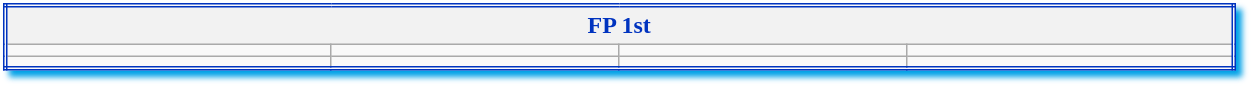<table class="wikitable mw-collapsible mw-collapsed" style="width:65%; border:double #0033bf; box-shadow: 4px 4px 4px #00A2E8;">
<tr style="background-color:#ffffff; color:#0033bf; font-weight:bold;">
<th colspan=5>FP 1st</th>
</tr>
<tr>
<td></td>
<td></td>
<td></td>
<td></td>
</tr>
<tr>
<td></td>
<td></td>
<td></td>
<td></td>
</tr>
</table>
